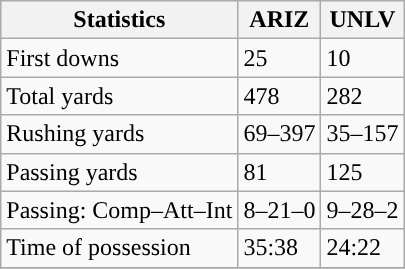<table class="wikitable" style="float: left;">
<tr>
<th>Statistics</th>
<th>ARIZ</th>
<th>UNLV</th>
</tr>
<tr>
<td>First downs</td>
<td>25</td>
<td>10</td>
</tr>
<tr>
<td>Total yards</td>
<td>478</td>
<td>282</td>
</tr>
<tr>
<td>Rushing yards</td>
<td>69–397</td>
<td>35–157</td>
</tr>
<tr>
<td>Passing yards</td>
<td>81</td>
<td>125</td>
</tr>
<tr>
<td>Passing: Comp–Att–Int</td>
<td>8–21–0</td>
<td>9–28–2</td>
</tr>
<tr>
<td>Time of possession</td>
<td>35:38</td>
<td>24:22</td>
</tr>
<tr>
</tr>
</table>
